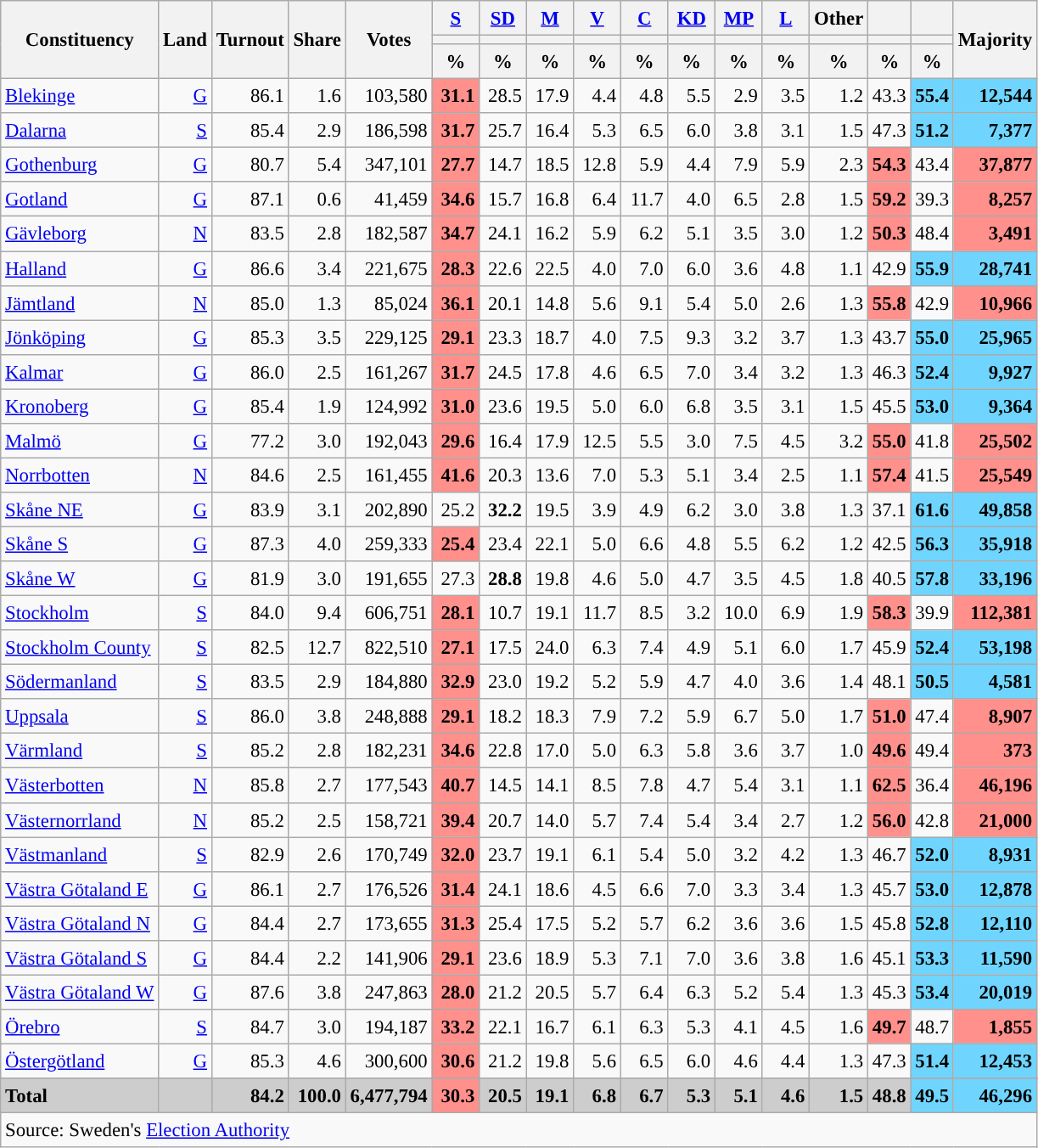<table class="wikitable sortable" style="text-align:right; font-size:95%; line-height:20px;">
<tr>
<th rowspan="3">Constituency</th>
<th rowspan="3">Land</th>
<th rowspan="3">Turnout</th>
<th rowspan="3">Share</th>
<th rowspan="3">Votes</th>
<th width="30px" class="unsortable"><a href='#'>S</a></th>
<th width="30px" class="unsortable"><a href='#'>SD</a></th>
<th width="30px" class="unsortable"><a href='#'>M</a></th>
<th width="30px" class="unsortable"><a href='#'>V</a></th>
<th width="30px" class="unsortable"><a href='#'>C</a></th>
<th width="30px" class="unsortable"><a href='#'>KD</a></th>
<th width="30px" class="unsortable"><a href='#'>MP</a></th>
<th width="30px" class="unsortable"><a href='#'>L</a></th>
<th width="30px" class="unsortable">Other</th>
<th></th>
<th></th>
<th rowspan="3">Majority</th>
</tr>
<tr>
<th style="background:"></th>
<th style="background:"></th>
<th style="background:"></th>
<th style="background:"></th>
<th style="background:"></th>
<th style="background:"></th>
<th style="background:"></th>
<th style="background:"></th>
<th style="background:"></th>
<th style="background:"></th>
<th style="background:"></th>
</tr>
<tr>
<th data-sort-type="number">%</th>
<th data-sort-type="number">%</th>
<th data-sort-type="number">%</th>
<th data-sort-type="number">%</th>
<th data-sort-type="number">%</th>
<th data-sort-type="number">%</th>
<th data-sort-type="number">%</th>
<th data-sort-type="number">%</th>
<th data-sort-type="number">%</th>
<th data-sort-type="number">%</th>
<th data-sort-type="number">%</th>
</tr>
<tr>
<td align="left"><a href='#'>Blekinge</a></td>
<td><a href='#'>G</a></td>
<td>86.1</td>
<td>1.6</td>
<td>103,580</td>
<td bgcolor=#ff908c><strong>31.1</strong></td>
<td>28.5</td>
<td>17.9</td>
<td>4.4</td>
<td>4.8</td>
<td>5.5</td>
<td>2.9</td>
<td>3.5</td>
<td>1.2</td>
<td>43.3</td>
<td bgcolor=#6fd5fe><strong>55.4</strong></td>
<td bgcolor=#6fd5fe><strong>12,544</strong></td>
</tr>
<tr>
<td align="left"><a href='#'>Dalarna</a></td>
<td><a href='#'>S</a></td>
<td>85.4</td>
<td>2.9</td>
<td>186,598</td>
<td bgcolor=#ff908c><strong>31.7</strong></td>
<td>25.7</td>
<td>16.4</td>
<td>5.3</td>
<td>6.5</td>
<td>6.0</td>
<td>3.8</td>
<td>3.1</td>
<td>1.5</td>
<td>47.3</td>
<td bgcolor=#6fd5fe><strong>51.2</strong></td>
<td bgcolor=#6fd5fe><strong>7,377</strong></td>
</tr>
<tr>
<td align="left"><a href='#'>Gothenburg</a></td>
<td><a href='#'>G</a></td>
<td>80.7</td>
<td>5.4</td>
<td>347,101</td>
<td bgcolor=#ff908c><strong>27.7</strong></td>
<td>14.7</td>
<td>18.5</td>
<td>12.8</td>
<td>5.9</td>
<td>4.4</td>
<td>7.9</td>
<td>5.9</td>
<td>2.3</td>
<td bgcolor=#ff908c><strong>54.3</strong></td>
<td>43.4</td>
<td bgcolor=#ff908c><strong>37,877</strong></td>
</tr>
<tr>
<td align="left"><a href='#'>Gotland</a></td>
<td><a href='#'>G</a></td>
<td>87.1</td>
<td>0.6</td>
<td>41,459</td>
<td bgcolor=#ff908c><strong>34.6</strong></td>
<td>15.7</td>
<td>16.8</td>
<td>6.4</td>
<td>11.7</td>
<td>4.0</td>
<td>6.5</td>
<td>2.8</td>
<td>1.5</td>
<td bgcolor=#ff908c><strong>59.2</strong></td>
<td>39.3</td>
<td bgcolor=#ff908c><strong>8,257</strong></td>
</tr>
<tr>
<td align="left"><a href='#'>Gävleborg</a></td>
<td><a href='#'>N</a></td>
<td>83.5</td>
<td>2.8</td>
<td>182,587</td>
<td bgcolor=#ff908c><strong>34.7</strong></td>
<td>24.1</td>
<td>16.2</td>
<td>5.9</td>
<td>6.2</td>
<td>5.1</td>
<td>3.5</td>
<td>3.0</td>
<td>1.2</td>
<td bgcolor=#ff908c><strong>50.3</strong></td>
<td>48.4</td>
<td bgcolor=#ff908c><strong>3,491</strong></td>
</tr>
<tr>
<td align="left"><a href='#'>Halland</a></td>
<td><a href='#'>G</a></td>
<td>86.6</td>
<td>3.4</td>
<td>221,675</td>
<td bgcolor=#ff908c><strong>28.3</strong></td>
<td>22.6</td>
<td>22.5</td>
<td>4.0</td>
<td>7.0</td>
<td>6.0</td>
<td>3.6</td>
<td>4.8</td>
<td>1.1</td>
<td>42.9</td>
<td bgcolor=#6fd5fe><strong>55.9</strong></td>
<td bgcolor=#6fd5fe><strong>28,741</strong></td>
</tr>
<tr>
<td align="left"><a href='#'>Jämtland</a></td>
<td><a href='#'>N</a></td>
<td>85.0</td>
<td>1.3</td>
<td>85,024</td>
<td bgcolor=#ff908c><strong>36.1</strong></td>
<td>20.1</td>
<td>14.8</td>
<td>5.6</td>
<td>9.1</td>
<td>5.4</td>
<td>5.0</td>
<td>2.6</td>
<td>1.3</td>
<td bgcolor=#ff908c><strong>55.8</strong></td>
<td>42.9</td>
<td bgcolor=#ff908c><strong>10,966</strong></td>
</tr>
<tr>
<td align="left"><a href='#'>Jönköping</a></td>
<td><a href='#'>G</a></td>
<td>85.3</td>
<td>3.5</td>
<td>229,125</td>
<td bgcolor=#ff908c><strong>29.1</strong></td>
<td>23.3</td>
<td>18.7</td>
<td>4.0</td>
<td>7.5</td>
<td>9.3</td>
<td>3.2</td>
<td>3.7</td>
<td>1.3</td>
<td>43.7</td>
<td bgcolor=#6fd5fe><strong>55.0</strong></td>
<td bgcolor=#6fd5fe><strong>25,965</strong></td>
</tr>
<tr>
<td align="left"><a href='#'>Kalmar</a></td>
<td><a href='#'>G</a></td>
<td>86.0</td>
<td>2.5</td>
<td>161,267</td>
<td bgcolor=#ff908c><strong>31.7</strong></td>
<td>24.5</td>
<td>17.8</td>
<td>4.6</td>
<td>6.5</td>
<td>7.0</td>
<td>3.4</td>
<td>3.2</td>
<td>1.3</td>
<td>46.3</td>
<td bgcolor=#6fd5fe><strong>52.4</strong></td>
<td bgcolor=#6fd5fe><strong>9,927</strong></td>
</tr>
<tr>
<td align="left"><a href='#'>Kronoberg</a></td>
<td><a href='#'>G</a></td>
<td>85.4</td>
<td>1.9</td>
<td>124,992</td>
<td bgcolor=#ff908c><strong>31.0</strong></td>
<td>23.6</td>
<td>19.5</td>
<td>5.0</td>
<td>6.0</td>
<td>6.8</td>
<td>3.5</td>
<td>3.1</td>
<td>1.5</td>
<td>45.5</td>
<td bgcolor=#6fd5fe><strong>53.0</strong></td>
<td bgcolor=#6fd5fe><strong>9,364</strong></td>
</tr>
<tr>
<td align="left"><a href='#'>Malmö</a></td>
<td><a href='#'>G</a></td>
<td>77.2</td>
<td>3.0</td>
<td>192,043</td>
<td bgcolor=#ff908c><strong>29.6</strong></td>
<td>16.4</td>
<td>17.9</td>
<td>12.5</td>
<td>5.5</td>
<td>3.0</td>
<td>7.5</td>
<td>4.5</td>
<td>3.2</td>
<td bgcolor=#ff908c><strong>55.0</strong></td>
<td>41.8</td>
<td bgcolor=#ff908c><strong>25,502</strong></td>
</tr>
<tr>
<td align="left"><a href='#'>Norrbotten</a></td>
<td><a href='#'>N</a></td>
<td>84.6</td>
<td>2.5</td>
<td>161,455</td>
<td bgcolor=#ff908c><strong>41.6</strong></td>
<td>20.3</td>
<td>13.6</td>
<td>7.0</td>
<td>5.3</td>
<td>5.1</td>
<td>3.4</td>
<td>2.5</td>
<td>1.1</td>
<td bgcolor=#ff908c><strong>57.4</strong></td>
<td>41.5</td>
<td bgcolor=#ff908c><strong>25,549</strong></td>
</tr>
<tr>
<td align="left"><a href='#'>Skåne NE</a></td>
<td><a href='#'>G</a></td>
<td>83.9</td>
<td>3.1</td>
<td>202,890</td>
<td>25.2</td>
<td style="background:"><strong>32.2</strong></td>
<td>19.5</td>
<td>3.9</td>
<td>4.9</td>
<td>6.2</td>
<td>3.0</td>
<td>3.8</td>
<td>1.3</td>
<td>37.1</td>
<td bgcolor=#6fd5fe><strong>61.6</strong></td>
<td bgcolor=#6fd5fe><strong>49,858</strong></td>
</tr>
<tr>
<td align="left"><a href='#'>Skåne S</a></td>
<td><a href='#'>G</a></td>
<td>87.3</td>
<td>4.0</td>
<td>259,333</td>
<td bgcolor=#ff908c><strong>25.4</strong></td>
<td>23.4</td>
<td>22.1</td>
<td>5.0</td>
<td>6.6</td>
<td>4.8</td>
<td>5.5</td>
<td>6.2</td>
<td>1.2</td>
<td>42.5</td>
<td bgcolor=#6fd5fe><strong>56.3</strong></td>
<td bgcolor=#6fd5fe><strong>35,918</strong></td>
</tr>
<tr>
<td align="left"><a href='#'>Skåne W</a></td>
<td><a href='#'>G</a></td>
<td>81.9</td>
<td>3.0</td>
<td>191,655</td>
<td>27.3</td>
<td style="background:"><strong>28.8</strong></td>
<td>19.8</td>
<td>4.6</td>
<td>5.0</td>
<td>4.7</td>
<td>3.5</td>
<td>4.5</td>
<td>1.8</td>
<td>40.5</td>
<td bgcolor=#6fd5fe><strong>57.8</strong></td>
<td bgcolor=#6fd5fe><strong>33,196</strong></td>
</tr>
<tr>
<td align="left"><a href='#'>Stockholm</a></td>
<td><a href='#'>S</a></td>
<td>84.0</td>
<td>9.4</td>
<td>606,751</td>
<td bgcolor=#ff908c><strong>28.1</strong></td>
<td>10.7</td>
<td>19.1</td>
<td>11.7</td>
<td>8.5</td>
<td>3.2</td>
<td>10.0</td>
<td>6.9</td>
<td>1.9</td>
<td bgcolor=#ff908c><strong>58.3</strong></td>
<td>39.9</td>
<td bgcolor=#ff908c><strong>112,381</strong></td>
</tr>
<tr>
<td align="left"><a href='#'>Stockholm County</a></td>
<td><a href='#'>S</a></td>
<td>82.5</td>
<td>12.7</td>
<td>822,510</td>
<td bgcolor=#ff908c><strong>27.1</strong></td>
<td>17.5</td>
<td>24.0</td>
<td>6.3</td>
<td>7.4</td>
<td>4.9</td>
<td>5.1</td>
<td>6.0</td>
<td>1.7</td>
<td>45.9</td>
<td bgcolor=#6fd5fe><strong>52.4</strong></td>
<td bgcolor=#6fd5fe><strong>53,198</strong></td>
</tr>
<tr>
<td align="left"><a href='#'>Södermanland</a></td>
<td><a href='#'>S</a></td>
<td>83.5</td>
<td>2.9</td>
<td>184,880</td>
<td bgcolor=#ff908c><strong>32.9</strong></td>
<td>23.0</td>
<td>19.2</td>
<td>5.2</td>
<td>5.9</td>
<td>4.7</td>
<td>4.0</td>
<td>3.6</td>
<td>1.4</td>
<td>48.1</td>
<td bgcolor=#6fd5fe><strong>50.5</strong></td>
<td bgcolor=#6fd5fe><strong>4,581</strong></td>
</tr>
<tr>
<td align="left"><a href='#'>Uppsala</a></td>
<td><a href='#'>S</a></td>
<td>86.0</td>
<td>3.8</td>
<td>248,888</td>
<td bgcolor=#ff908c><strong>29.1</strong></td>
<td>18.2</td>
<td>18.3</td>
<td>7.9</td>
<td>7.2</td>
<td>5.9</td>
<td>6.7</td>
<td>5.0</td>
<td>1.7</td>
<td bgcolor=#ff908c><strong>51.0</strong></td>
<td>47.4</td>
<td bgcolor=#ff908c><strong>8,907</strong></td>
</tr>
<tr>
<td align="left"><a href='#'>Värmland</a></td>
<td><a href='#'>S</a></td>
<td>85.2</td>
<td>2.8</td>
<td>182,231</td>
<td bgcolor=#ff908c><strong>34.6</strong></td>
<td>22.8</td>
<td>17.0</td>
<td>5.0</td>
<td>6.3</td>
<td>5.8</td>
<td>3.6</td>
<td>3.7</td>
<td>1.0</td>
<td bgcolor=#ff908c><strong>49.6</strong></td>
<td>49.4</td>
<td bgcolor=#ff908c><strong>373</strong></td>
</tr>
<tr>
<td align="left"><a href='#'>Västerbotten</a></td>
<td><a href='#'>N</a></td>
<td>85.8</td>
<td>2.7</td>
<td>177,543</td>
<td bgcolor=#ff908c><strong>40.7</strong></td>
<td>14.5</td>
<td>14.1</td>
<td>8.5</td>
<td>7.8</td>
<td>4.7</td>
<td>5.4</td>
<td>3.1</td>
<td>1.1</td>
<td bgcolor=#ff908c><strong>62.5</strong></td>
<td>36.4</td>
<td bgcolor=#ff908c><strong>46,196</strong></td>
</tr>
<tr>
<td align="left"><a href='#'>Västernorrland</a></td>
<td><a href='#'>N</a></td>
<td>85.2</td>
<td>2.5</td>
<td>158,721</td>
<td bgcolor=#ff908c><strong>39.4</strong></td>
<td>20.7</td>
<td>14.0</td>
<td>5.7</td>
<td>7.4</td>
<td>5.4</td>
<td>3.4</td>
<td>2.7</td>
<td>1.2</td>
<td bgcolor=#ff908c><strong>56.0</strong></td>
<td>42.8</td>
<td bgcolor=#ff908c><strong>21,000</strong></td>
</tr>
<tr>
<td align="left"><a href='#'>Västmanland</a></td>
<td><a href='#'>S</a></td>
<td>82.9</td>
<td>2.6</td>
<td>170,749</td>
<td bgcolor=#ff908c><strong>32.0</strong></td>
<td>23.7</td>
<td>19.1</td>
<td>6.1</td>
<td>5.4</td>
<td>5.0</td>
<td>3.2</td>
<td>4.2</td>
<td>1.3</td>
<td>46.7</td>
<td bgcolor=#6fd5fe><strong>52.0</strong></td>
<td bgcolor=#6fd5fe><strong>8,931</strong></td>
</tr>
<tr>
<td align="left"><a href='#'>Västra Götaland E</a></td>
<td><a href='#'>G</a></td>
<td>86.1</td>
<td>2.7</td>
<td>176,526</td>
<td bgcolor=#ff908c><strong>31.4</strong></td>
<td>24.1</td>
<td>18.6</td>
<td>4.5</td>
<td>6.6</td>
<td>7.0</td>
<td>3.3</td>
<td>3.4</td>
<td>1.3</td>
<td>45.7</td>
<td bgcolor=#6fd5fe><strong>53.0</strong></td>
<td bgcolor=#6fd5fe><strong>12,878</strong></td>
</tr>
<tr>
<td align="left"><a href='#'>Västra Götaland N</a></td>
<td><a href='#'>G</a></td>
<td>84.4</td>
<td>2.7</td>
<td>173,655</td>
<td bgcolor=#ff908c><strong>31.3</strong></td>
<td>25.4</td>
<td>17.5</td>
<td>5.2</td>
<td>5.7</td>
<td>6.2</td>
<td>3.6</td>
<td>3.6</td>
<td>1.5</td>
<td>45.8</td>
<td bgcolor=#6fd5fe><strong>52.8</strong></td>
<td bgcolor=#6fd5fe><strong>12,110</strong></td>
</tr>
<tr>
<td align="left"><a href='#'>Västra Götaland S</a></td>
<td><a href='#'>G</a></td>
<td>84.4</td>
<td>2.2</td>
<td>141,906</td>
<td bgcolor=#ff908c><strong>29.1</strong></td>
<td>23.6</td>
<td>18.9</td>
<td>5.3</td>
<td>7.1</td>
<td>7.0</td>
<td>3.6</td>
<td>3.8</td>
<td>1.6</td>
<td>45.1</td>
<td bgcolor=#6fd5fe><strong>53.3</strong></td>
<td bgcolor=#6fd5fe><strong>11,590</strong></td>
</tr>
<tr>
<td align="left"><a href='#'>Västra Götaland W</a></td>
<td><a href='#'>G</a></td>
<td>87.6</td>
<td>3.8</td>
<td>247,863</td>
<td bgcolor=#ff908c><strong>28.0</strong></td>
<td>21.2</td>
<td>20.5</td>
<td>5.7</td>
<td>6.4</td>
<td>6.3</td>
<td>5.2</td>
<td>5.4</td>
<td>1.3</td>
<td>45.3</td>
<td bgcolor=#6fd5fe><strong>53.4</strong></td>
<td bgcolor=#6fd5fe><strong>20,019</strong></td>
</tr>
<tr>
<td align="left"><a href='#'>Örebro</a></td>
<td><a href='#'>S</a></td>
<td>84.7</td>
<td>3.0</td>
<td>194,187</td>
<td bgcolor=#ff908c><strong>33.2</strong></td>
<td>22.1</td>
<td>16.7</td>
<td>6.1</td>
<td>6.3</td>
<td>5.3</td>
<td>4.1</td>
<td>4.5</td>
<td>1.6</td>
<td bgcolor=#ff908c><strong>49.7</strong></td>
<td>48.7</td>
<td bgcolor=#ff908c><strong>1,855</strong></td>
</tr>
<tr>
<td align="left"><a href='#'>Östergötland</a></td>
<td><a href='#'>G</a></td>
<td>85.3</td>
<td>4.6</td>
<td>300,600</td>
<td bgcolor=#ff908c><strong>30.6</strong></td>
<td>21.2</td>
<td>19.8</td>
<td>5.6</td>
<td>6.5</td>
<td>6.0</td>
<td>4.6</td>
<td>4.4</td>
<td>1.3</td>
<td>47.3</td>
<td bgcolor=#6fd5fe><strong>51.4</strong></td>
<td bgcolor=#6fd5fe><strong>12,453</strong></td>
</tr>
<tr>
</tr>
<tr style="background:#CDCDCD;">
<td align="left"><strong>Total</strong></td>
<td></td>
<td><strong>84.2</strong></td>
<td><strong>100.0</strong></td>
<td><strong>6,477,794</strong></td>
<td bgcolor=#ff908c><strong>30.3</strong></td>
<td><strong>20.5</strong></td>
<td><strong>19.1</strong></td>
<td><strong>6.8</strong></td>
<td><strong>6.7</strong></td>
<td><strong>5.3</strong></td>
<td><strong>5.1</strong></td>
<td><strong>4.6</strong></td>
<td><strong>1.5</strong></td>
<td><strong>48.8</strong></td>
<td bgcolor=#6fd5fe><strong>49.5</strong></td>
<td bgcolor=#6fd5fe><strong>46,296</strong></td>
</tr>
<tr>
<td colspan="17" align="left">Source: Sweden's <a href='#'>Election Authority</a></td>
</tr>
</table>
